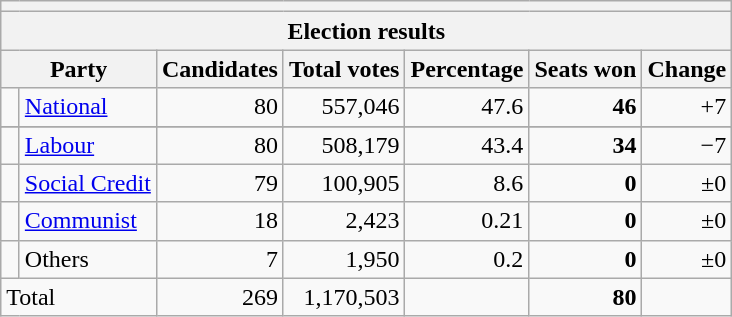<table class="wikitable" style="text-align:right">
<tr>
<th colspan=7></th>
</tr>
<tr>
<th colspan=7>Election results</th>
</tr>
<tr>
<th colspan=2>Party</th>
<th>Candidates</th>
<th>Total votes</th>
<th>Percentage</th>
<th>Seats won</th>
<th>Change</th>
</tr>
<tr>
<td width=5 bgcolor=></td>
<td align=left><a href='#'>National</a></td>
<td>80</td>
<td>557,046</td>
<td>47.6</td>
<td><strong>46</strong></td>
<td>+7</td>
</tr>
<tr>
</tr>
<tr>
<td bgcolor=></td>
<td align=left><a href='#'>Labour</a></td>
<td>80</td>
<td>508,179</td>
<td>43.4</td>
<td><strong>34</strong></td>
<td>−7</td>
</tr>
<tr>
<td bgcolor=></td>
<td align=left><a href='#'>Social Credit</a></td>
<td>79</td>
<td>100,905</td>
<td>8.6</td>
<td><strong>0</strong></td>
<td>±0</td>
</tr>
<tr>
<td bgcolor=></td>
<td align=left><a href='#'>Communist</a></td>
<td>18</td>
<td>2,423</td>
<td>0.21</td>
<td><strong>0</strong></td>
<td>±0</td>
</tr>
<tr>
<td bgcolor=></td>
<td align=left>Others</td>
<td>7</td>
<td>1,950</td>
<td>0.2</td>
<td><strong>0</strong></td>
<td>±0</td>
</tr>
<tr bgcolor=>
<td colspan=2 align=left>Total</td>
<td>269</td>
<td>1,170,503</td>
<td></td>
<td><strong>80</strong></td>
<td></td>
</tr>
</table>
